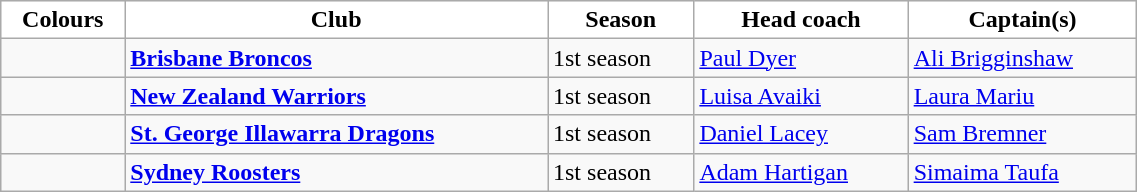<table class="wikitable" style="width:60%; text-align:left">
<tr>
<th style="background:white">Colours</th>
<th style="background:white">Club</th>
<th style="background:white">Season</th>
<th style="background:white">Head coach</th>
<th style="background:white">Captain(s)</th>
</tr>
<tr>
<td></td>
<td><strong><a href='#'>Brisbane Broncos</a></strong></td>
<td>1st season</td>
<td><a href='#'>Paul Dyer</a></td>
<td><a href='#'>Ali Brigginshaw</a></td>
</tr>
<tr>
<td></td>
<td><strong><a href='#'>New Zealand Warriors</a></strong></td>
<td>1st season</td>
<td><a href='#'>Luisa Avaiki</a></td>
<td><a href='#'>Laura Mariu</a></td>
</tr>
<tr>
<td></td>
<td><strong><a href='#'>St. George Illawarra Dragons</a></strong></td>
<td>1st season</td>
<td><a href='#'>Daniel Lacey</a></td>
<td><a href='#'>Sam Bremner</a></td>
</tr>
<tr>
<td></td>
<td><strong><a href='#'>Sydney Roosters</a></strong></td>
<td>1st season</td>
<td><a href='#'>Adam Hartigan</a></td>
<td><a href='#'>Simaima Taufa</a></td>
</tr>
</table>
